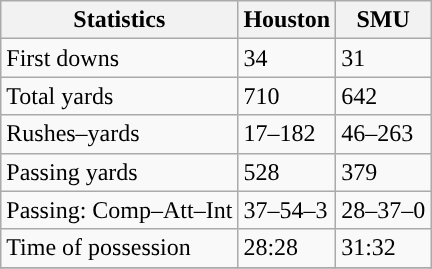<table class="wikitable">
<tr>
<th>Statistics</th>
<th>Houston</th>
<th>SMU</th>
</tr>
<tr>
<td>First downs</td>
<td>34</td>
<td>31</td>
</tr>
<tr>
<td>Total yards</td>
<td>710</td>
<td>642</td>
</tr>
<tr>
<td>Rushes–yards</td>
<td>17–182</td>
<td>46–263</td>
</tr>
<tr>
<td>Passing yards</td>
<td>528</td>
<td>379</td>
</tr>
<tr>
<td>Passing: Comp–Att–Int</td>
<td>37–54–3</td>
<td>28–37–0</td>
</tr>
<tr>
<td>Time of possession</td>
<td>28:28</td>
<td>31:32</td>
</tr>
<tr>
</tr>
</table>
